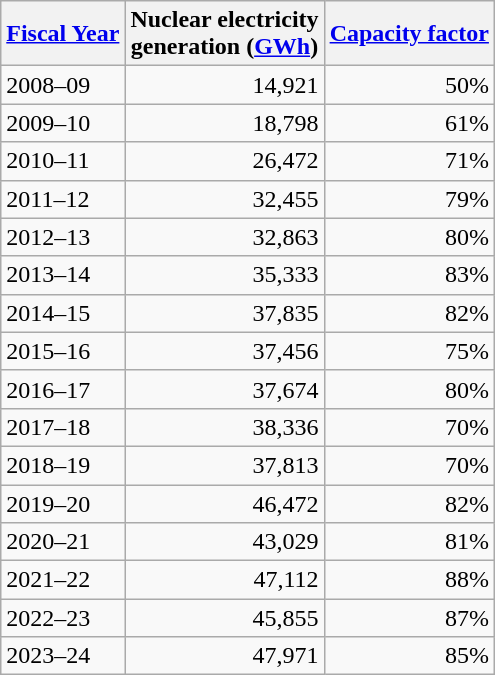<table class="wikitable sortable" style="text-align:right">
<tr>
<th><a href='#'>Fiscal Year</a></th>
<th>Nuclear electricity<br> generation (<a href='#'>GWh</a>)</th>
<th><a href='#'>Capacity factor</a></th>
</tr>
<tr>
<td style="text-align:left;">2008–09</td>
<td>14,921</td>
<td>50%</td>
</tr>
<tr>
<td style="text-align:left;">2009–10</td>
<td>18,798</td>
<td>61%</td>
</tr>
<tr>
<td style="text-align:left;">2010–11</td>
<td>26,472</td>
<td>71%</td>
</tr>
<tr>
<td style="text-align:left;">2011–12</td>
<td>32,455</td>
<td>79%</td>
</tr>
<tr>
<td style="text-align:left;">2012–13</td>
<td>32,863</td>
<td>80%</td>
</tr>
<tr>
<td style="text-align:left;">2013–14</td>
<td>35,333</td>
<td>83%</td>
</tr>
<tr>
<td style="text-align:left;">2014–15</td>
<td>37,835</td>
<td>82%</td>
</tr>
<tr>
<td style="text-align:left;">2015–16</td>
<td>37,456</td>
<td>75%</td>
</tr>
<tr>
<td style="text-align:left;">2016–17</td>
<td>37,674</td>
<td>80%</td>
</tr>
<tr>
<td style="text-align:left;">2017–18</td>
<td>38,336</td>
<td>70%</td>
</tr>
<tr>
<td style="text-align:left;">2018–19</td>
<td>37,813</td>
<td>70%</td>
</tr>
<tr>
<td style="text-align:left;">2019–20</td>
<td>46,472</td>
<td>82%</td>
</tr>
<tr>
<td style="text-align:left;">2020–21</td>
<td>43,029</td>
<td>81%</td>
</tr>
<tr>
<td style="text-align:left;">2021–22</td>
<td>47,112</td>
<td>88%</td>
</tr>
<tr>
<td style="text-align:left;">2022–23</td>
<td>45,855</td>
<td>87%</td>
</tr>
<tr>
<td style="text-align:left;">2023–24</td>
<td>47,971</td>
<td>85%</td>
</tr>
</table>
